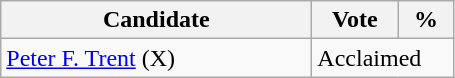<table class="wikitable">
<tr>
<th bgcolor="#DDDDFF" width="200px">Candidate</th>
<th bgcolor="#DDDDFF" width="50px">Vote</th>
<th bgcolor="#DDDDFF" width="30px">%</th>
</tr>
<tr>
<td><a href='#'>Peter F. Trent</a> (X)</td>
<td colspan="2">Acclaimed</td>
</tr>
</table>
